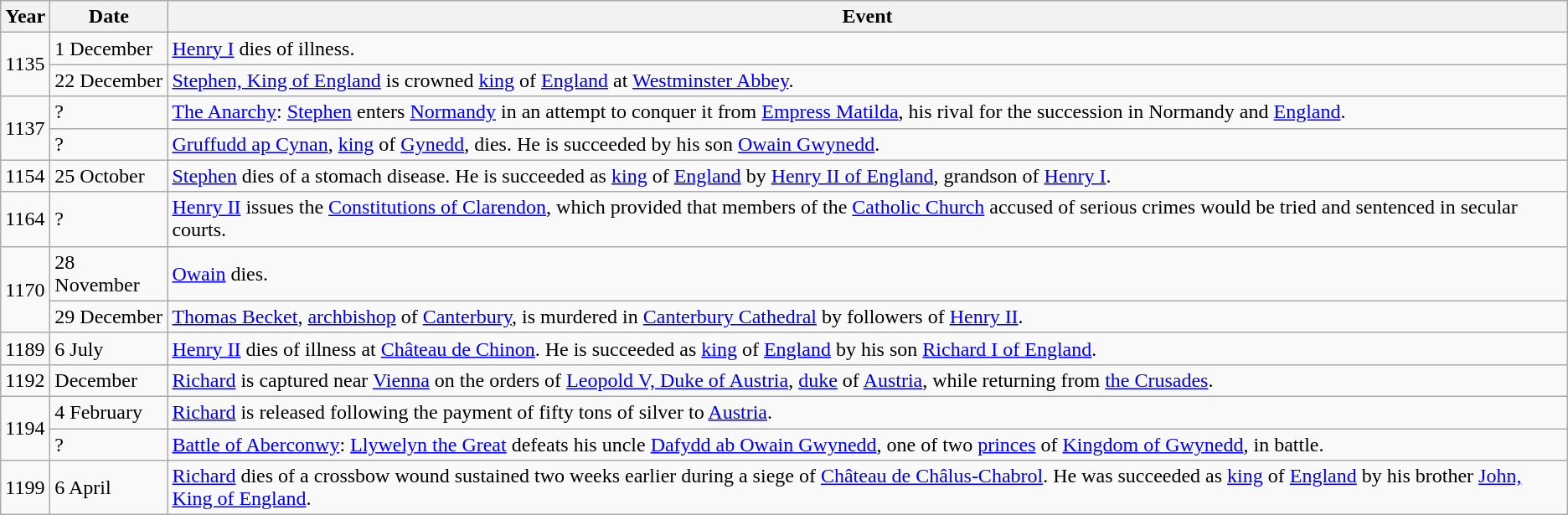<table class="wikitable">
<tr>
<th>Year</th>
<th>Date</th>
<th>Event</th>
</tr>
<tr>
<td rowspan="2">1135</td>
<td>1 December</td>
<td><a href='#'>Henry I</a> dies of illness.</td>
</tr>
<tr>
<td>22 December</td>
<td><a href='#'>Stephen, King of England</a> is crowned <a href='#'>king</a> of <a href='#'>England</a> at <a href='#'>Westminster Abbey</a>.</td>
</tr>
<tr>
<td rowspan="2">1137</td>
<td>?</td>
<td><a href='#'>The Anarchy</a>: <a href='#'>Stephen</a> enters <a href='#'>Normandy</a> in an attempt to conquer it from <a href='#'>Empress Matilda</a>, his rival for the succession in Normandy and <a href='#'>England</a>.</td>
</tr>
<tr>
<td>?</td>
<td><a href='#'>Gruffudd ap Cynan</a>, <a href='#'>king</a> of <a href='#'>Gynedd</a>, dies. He is succeeded by his son <a href='#'>Owain Gwynedd</a>.</td>
</tr>
<tr>
<td>1154</td>
<td>25 October</td>
<td><a href='#'>Stephen</a> dies of a stomach disease. He is succeeded as <a href='#'>king</a> of <a href='#'>England</a> by <a href='#'>Henry II of England</a>, grandson of <a href='#'>Henry I</a>.</td>
</tr>
<tr>
<td>1164</td>
<td>?</td>
<td><a href='#'>Henry II</a> issues the <a href='#'>Constitutions of Clarendon</a>, which provided that members of the <a href='#'>Catholic Church</a> accused of serious crimes would be tried and sentenced in secular courts.</td>
</tr>
<tr>
<td rowspan="2">1170</td>
<td>28 November</td>
<td><a href='#'>Owain</a> dies.</td>
</tr>
<tr>
<td>29 December</td>
<td><a href='#'>Thomas Becket</a>, <a href='#'>archbishop</a> of <a href='#'>Canterbury</a>, is murdered in <a href='#'>Canterbury Cathedral</a> by followers of <a href='#'>Henry II</a>.</td>
</tr>
<tr>
<td>1189</td>
<td>6 July</td>
<td><a href='#'>Henry II</a> dies of illness at <a href='#'>Château de Chinon</a>. He is succeeded as <a href='#'>king</a> of <a href='#'>England</a> by his son <a href='#'>Richard I of England</a>.</td>
</tr>
<tr>
<td>1192</td>
<td>December</td>
<td><a href='#'>Richard</a> is captured near <a href='#'>Vienna</a> on the orders of <a href='#'>Leopold V, Duke of Austria</a>, <a href='#'>duke</a> of <a href='#'>Austria</a>, while returning from <a href='#'>the Crusades</a>.</td>
</tr>
<tr>
<td rowspan="2">1194</td>
<td>4 February</td>
<td><a href='#'>Richard</a> is released following the payment of fifty tons of silver to <a href='#'>Austria</a>.</td>
</tr>
<tr>
<td>?</td>
<td><a href='#'>Battle of Aberconwy</a>: <a href='#'>Llywelyn the Great</a> defeats his uncle <a href='#'>Dafydd ab Owain Gwynedd</a>, one of two <a href='#'>princes</a> of <a href='#'>Kingdom of Gwynedd</a>, in battle.</td>
</tr>
<tr>
<td>1199</td>
<td>6 April</td>
<td><a href='#'>Richard</a> dies of a crossbow wound sustained two weeks earlier during a siege of <a href='#'>Château de Châlus-Chabrol</a>.  He was succeeded as <a href='#'>king</a> of <a href='#'>England</a> by his brother <a href='#'>John, King of England</a>.</td>
</tr>
</table>
